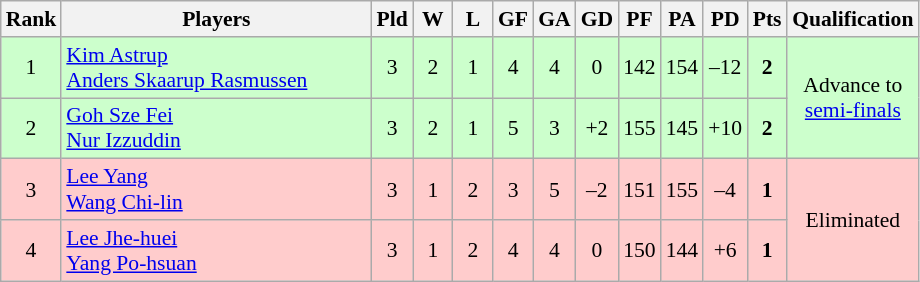<table class="wikitable" style="font-size:90%; text-align:center">
<tr>
<th width="20">Rank</th>
<th width="200">Players</th>
<th width="20">Pld</th>
<th width="20">W</th>
<th width="20">L</th>
<th width="20">GF</th>
<th width="20">GA</th>
<th width="20">GD</th>
<th width="20">PF</th>
<th width="20">PA</th>
<th width="20">PD</th>
<th width="20">Pts</th>
<th width="20">Qualification</th>
</tr>
<tr style="background:#ccffcc">
<td>1</td>
<td style="text-align:left"> <a href='#'>Kim Astrup</a><br> <a href='#'>Anders Skaarup Rasmussen</a></td>
<td>3</td>
<td>2</td>
<td>1</td>
<td>4</td>
<td>4</td>
<td>0</td>
<td>142</td>
<td>154</td>
<td>–12</td>
<td><strong>2</strong></td>
<td rowspan="2">Advance to <a href='#'>semi-finals</a></td>
</tr>
<tr style="background:#ccffcc">
<td>2</td>
<td style="text-align:left"> <a href='#'>Goh Sze Fei</a><br> <a href='#'>Nur Izzuddin</a></td>
<td>3</td>
<td>2</td>
<td>1</td>
<td>5</td>
<td>3</td>
<td>+2</td>
<td>155</td>
<td>145</td>
<td>+10</td>
<td><strong>2</strong></td>
</tr>
<tr style="background:#ffcccc">
<td>3</td>
<td style="text-align:left"> <a href='#'>Lee Yang</a><br> <a href='#'>Wang Chi-lin</a></td>
<td>3</td>
<td>1</td>
<td>2</td>
<td>3</td>
<td>5</td>
<td>–2</td>
<td>151</td>
<td>155</td>
<td>–4</td>
<td><strong>1</strong></td>
<td rowspan="2">Eliminated</td>
</tr>
<tr style="background:#ffcccc">
<td>4</td>
<td style="text-align:left"> <a href='#'>Lee Jhe-huei</a><br> <a href='#'>Yang Po-hsuan</a></td>
<td>3</td>
<td>1</td>
<td>2</td>
<td>4</td>
<td>4</td>
<td>0</td>
<td>150</td>
<td>144</td>
<td>+6</td>
<td><strong>1</strong></td>
</tr>
</table>
